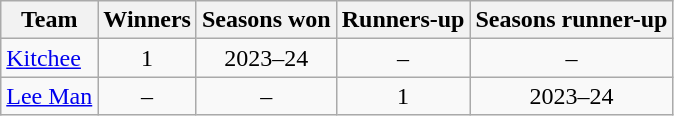<table class="wikitable sortable" style="text-align: center;">
<tr>
<th>Team</th>
<th>Winners</th>
<th>Seasons won</th>
<th>Runners-up</th>
<th>Seasons runner-up</th>
</tr>
<tr>
<td align=left><a href='#'>Kitchee</a></td>
<td>1</td>
<td>2023–24</td>
<td>–</td>
<td>–</td>
</tr>
<tr>
<td align=left><a href='#'>Lee Man</a></td>
<td>–</td>
<td>–</td>
<td>1</td>
<td>2023–24</td>
</tr>
</table>
